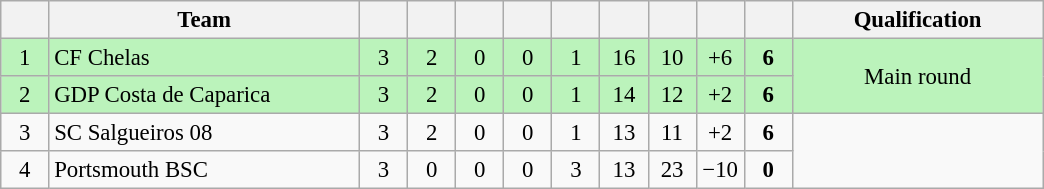<table class="wikitable" style="font-size: 95%">
<tr>
<th width="25"></th>
<th width="200">Team</th>
<th width="25"></th>
<th width="25"></th>
<th width="25"></th>
<th width="25"></th>
<th width="25"></th>
<th width="25"></th>
<th width="25"></th>
<th width="25"></th>
<th width="25"></th>
<th width="160">Qualification</th>
</tr>
<tr align=center bgcolor=#bbf3bb>
<td>1</td>
<td align=left> CF Chelas</td>
<td>3</td>
<td>2</td>
<td>0</td>
<td>0</td>
<td>1</td>
<td>16</td>
<td>10</td>
<td>+6</td>
<td><strong>6</strong></td>
<td rowspan=2>Main round</td>
</tr>
<tr align=center bgcolor=#bbf3bb>
<td>2</td>
<td align=left> GDP Costa de Caparica</td>
<td>3</td>
<td>2</td>
<td>0</td>
<td>0</td>
<td>1</td>
<td>14</td>
<td>12</td>
<td>+2</td>
<td><strong>6</strong></td>
</tr>
<tr align=center>
<td>3</td>
<td align=left> SC Salgueiros 08</td>
<td>3</td>
<td>2</td>
<td>0</td>
<td>0</td>
<td>1</td>
<td>13</td>
<td>11</td>
<td>+2</td>
<td><strong>6</strong></td>
<td rowspan=2></td>
</tr>
<tr align=center>
<td>4</td>
<td align=left> Portsmouth BSC</td>
<td>3</td>
<td>0</td>
<td>0</td>
<td>0</td>
<td>3</td>
<td>13</td>
<td>23</td>
<td>−10</td>
<td><strong>0</strong></td>
</tr>
</table>
